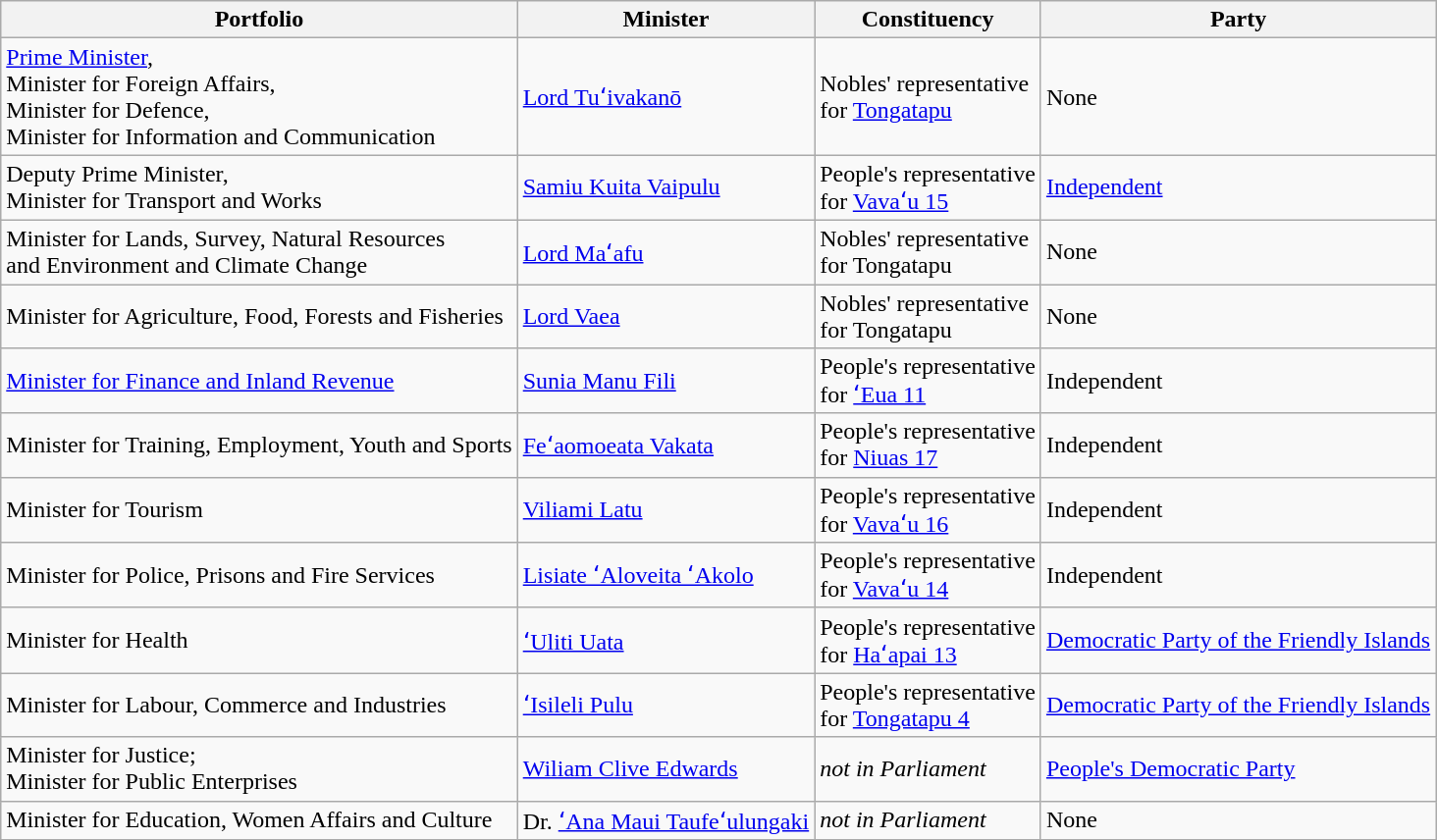<table class="wikitable">
<tr>
<th>Portfolio</th>
<th>Minister</th>
<th>Constituency</th>
<th>Party</th>
</tr>
<tr>
<td><a href='#'>Prime Minister</a>,<br> Minister for Foreign Affairs,<br> Minister for Defence,<br> Minister for Information and Communication</td>
<td><a href='#'>Lord Tuʻivakanō</a></td>
<td>Nobles' representative<br>for <a href='#'>Tongatapu</a></td>
<td>None</td>
</tr>
<tr>
<td>Deputy Prime Minister,<br> Minister for Transport and Works</td>
<td><a href='#'>Samiu Kuita Vaipulu</a></td>
<td>People's representative<br>for <a href='#'>Vavaʻu 15</a></td>
<td><a href='#'>Independent</a></td>
</tr>
<tr>
<td>Minister for Lands, Survey, Natural Resources<br> and Environment and Climate Change</td>
<td><a href='#'>Lord Maʻafu</a></td>
<td>Nobles' representative<br>for Tongatapu</td>
<td>None</td>
</tr>
<tr>
<td>Minister for Agriculture, Food, Forests and Fisheries</td>
<td><a href='#'>Lord Vaea</a></td>
<td>Nobles' representative<br>for Tongatapu</td>
<td>None</td>
</tr>
<tr>
<td><a href='#'>Minister for Finance and Inland Revenue</a></td>
<td><a href='#'>Sunia Manu Fili</a></td>
<td>People's representative<br>for <a href='#'>ʻEua 11</a></td>
<td>Independent</td>
</tr>
<tr>
<td>Minister for Training, Employment, Youth and Sports</td>
<td><a href='#'>Feʻaomoeata Vakata</a></td>
<td>People's representative<br>for <a href='#'>Niuas 17</a></td>
<td>Independent</td>
</tr>
<tr>
<td>Minister for Tourism</td>
<td><a href='#'>Viliami Latu</a></td>
<td>People's representative<br>for <a href='#'>Vavaʻu 16</a></td>
<td>Independent</td>
</tr>
<tr>
<td>Minister for Police, Prisons and Fire Services</td>
<td><a href='#'>Lisiate ʻAloveita ʻAkolo</a></td>
<td>People's representative<br>for <a href='#'>Vavaʻu 14</a></td>
<td>Independent</td>
</tr>
<tr>
<td>Minister for Health</td>
<td><a href='#'>ʻUliti Uata</a></td>
<td>People's representative<br>for <a href='#'>Haʻapai 13</a></td>
<td><a href='#'>Democratic Party of the Friendly Islands</a></td>
</tr>
<tr>
<td>Minister for Labour, Commerce and Industries</td>
<td><a href='#'>ʻIsileli Pulu</a></td>
<td>People's representative<br>for <a href='#'>Tongatapu 4</a></td>
<td><a href='#'>Democratic Party of the Friendly Islands</a></td>
</tr>
<tr>
<td>Minister for Justice;<br>Minister for Public Enterprises</td>
<td><a href='#'>Wiliam Clive Edwards</a></td>
<td><em>not in Parliament</em></td>
<td><a href='#'>People's Democratic Party</a></td>
</tr>
<tr>
<td>Minister for Education, Women Affairs and Culture</td>
<td>Dr. <a href='#'>ʻAna Maui Taufeʻulungaki</a></td>
<td><em>not in Parliament</em></td>
<td>None</td>
</tr>
<tr>
</tr>
</table>
